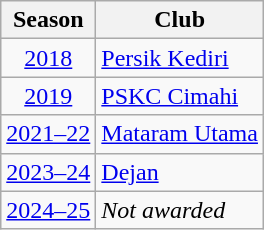<table class="wikitable">
<tr>
<th>Season</th>
<th>Club</th>
</tr>
<tr>
<td align=center><a href='#'>2018</a></td>
<td><a href='#'>Persik Kediri</a></td>
</tr>
<tr>
<td align=center><a href='#'>2019</a></td>
<td><a href='#'>PSKC Cimahi</a></td>
</tr>
<tr>
<td align=center><a href='#'>2021–22</a></td>
<td><a href='#'>Mataram Utama</a></td>
</tr>
<tr>
<td align=center><a href='#'>2023–24</a></td>
<td><a href='#'>Dejan</a></td>
</tr>
<tr>
<td align=center><a href='#'>2024–25</a></td>
<td><em>Not awarded</em></td>
</tr>
</table>
